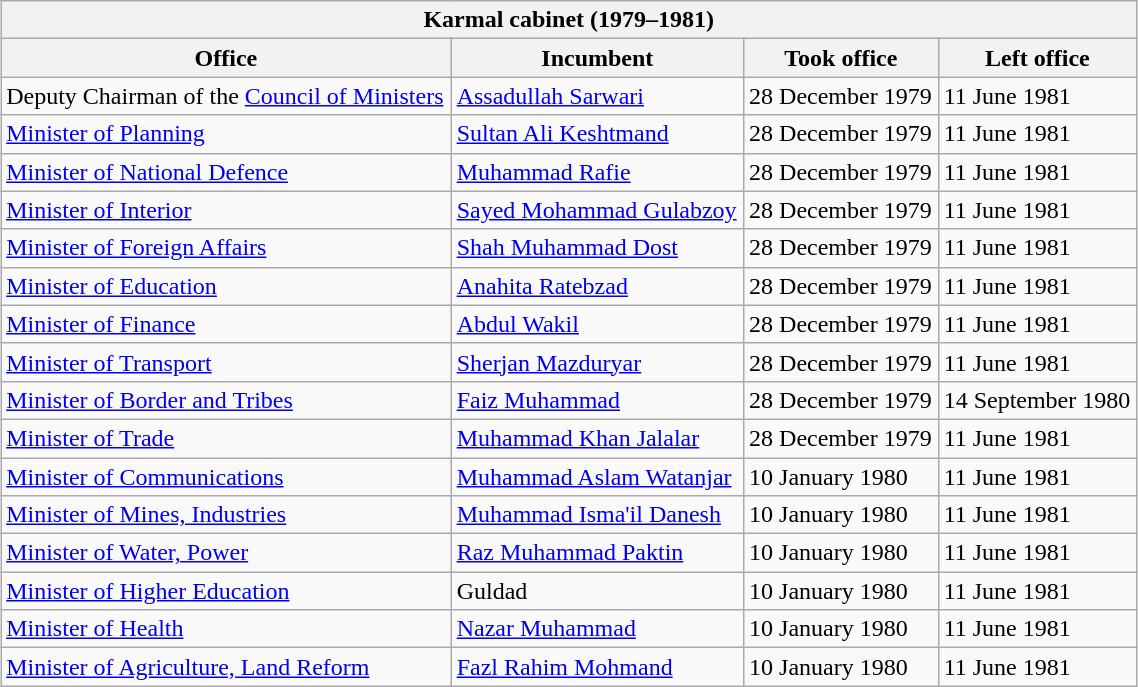<table class="wikitable collapsible collapsed" width=60% style="float:right; margin:0 15px;">
<tr>
<th colspan="9">Karmal cabinet (1979–1981)</th>
</tr>
<tr>
<th>Office</th>
<th>Incumbent</th>
<th>Took office</th>
<th>Left office</th>
</tr>
<tr>
<td>Deputy Chairman of the <a href='#'>Council of Ministers</a></td>
<td><a href='#'>Assadullah Sarwari</a></td>
<td>28 December 1979</td>
<td>11 June 1981</td>
</tr>
<tr>
<td><a href='#'>Minister of Planning</a></td>
<td><a href='#'>Sultan Ali Keshtmand</a></td>
<td>28 December 1979</td>
<td>11 June 1981</td>
</tr>
<tr>
<td><a href='#'>Minister of National Defence</a></td>
<td><a href='#'>Muhammad Rafie</a></td>
<td>28 December 1979</td>
<td>11 June 1981</td>
</tr>
<tr>
<td><a href='#'>Minister of Interior</a></td>
<td><a href='#'>Sayed Mohammad Gulabzoy</a></td>
<td>28 December 1979</td>
<td>11 June 1981</td>
</tr>
<tr>
<td><a href='#'>Minister of Foreign Affairs</a></td>
<td><a href='#'>Shah Muhammad Dost</a></td>
<td>28 December 1979</td>
<td>11 June 1981</td>
</tr>
<tr>
<td><a href='#'>Minister of Education</a></td>
<td><a href='#'>Anahita Ratebzad</a></td>
<td>28 December 1979</td>
<td>11 June 1981</td>
</tr>
<tr>
<td><a href='#'>Minister of Finance</a></td>
<td><a href='#'>Abdul Wakil</a></td>
<td>28 December 1979</td>
<td>11 June 1981</td>
</tr>
<tr>
<td><a href='#'>Minister of Transport</a></td>
<td><a href='#'>Sherjan Mazduryar</a></td>
<td>28 December 1979</td>
<td>11 June 1981</td>
</tr>
<tr>
<td><a href='#'>Minister of Border and Tribes</a></td>
<td><a href='#'>Faiz Muhammad</a></td>
<td>28 December 1979</td>
<td>14 September 1980</td>
</tr>
<tr>
<td><a href='#'>Minister of Trade</a></td>
<td><a href='#'>Muhammad Khan Jalalar</a></td>
<td>28 December 1979</td>
<td>11 June 1981</td>
</tr>
<tr>
<td><a href='#'>Minister of Communications</a></td>
<td><a href='#'>Muhammad Aslam Watanjar</a></td>
<td>10 January 1980</td>
<td>11 June 1981</td>
</tr>
<tr>
<td><a href='#'>Minister of Mines, Industries</a></td>
<td><a href='#'>Muhammad Isma'il Danesh</a></td>
<td>10 January 1980</td>
<td>11 June 1981</td>
</tr>
<tr>
<td><a href='#'>Minister of Water, Power</a></td>
<td><a href='#'>Raz Muhammad Paktin</a></td>
<td>10 January 1980</td>
<td>11 June 1981</td>
</tr>
<tr>
<td><a href='#'>Minister of Higher Education</a></td>
<td>Guldad</td>
<td>10 January 1980</td>
<td>11 June 1981</td>
</tr>
<tr>
<td><a href='#'>Minister of Health</a></td>
<td><a href='#'>Nazar Muhammad</a></td>
<td>10 January 1980</td>
<td>11 June 1981</td>
</tr>
<tr>
<td><a href='#'>Minister of Agriculture, Land Reform</a></td>
<td><a href='#'>Fazl Rahim Mohmand</a></td>
<td>10 January 1980</td>
<td>11 June 1981</td>
</tr>
</table>
